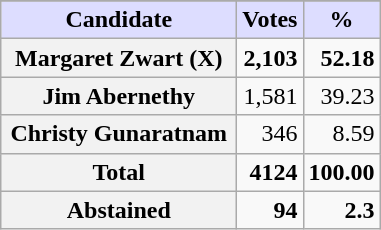<table class="wikitable sortable plainrowheaders">
<tr style="background-color:#E9E9E9">
</tr>
<tr>
<th scope="col" style="background:#ddf; width:150px;">Candidate</th>
<th scope="col" style="background:#ddf;">Votes</th>
<th scope="col" style="background:#ddf;">%</th>
</tr>
<tr>
<th scope="row"><strong>Margaret Zwart</strong> (X)</th>
<td align="right"><strong>2,103</strong></td>
<td align=right><strong>52.18</strong></td>
</tr>
<tr>
<th scope="row">Jim Abernethy</th>
<td align="right">1,581</td>
<td align=right>39.23</td>
</tr>
<tr>
<th scope="row">Christy Gunaratnam</th>
<td align="right">346</td>
<td align=right>8.59</td>
</tr>
<tr>
<th scope="row"><strong>Total</strong></th>
<td align="right"><strong>4124</strong></td>
<td align=right><strong>100.00</strong></td>
</tr>
<tr>
<th scope="row"><strong>Abstained</strong></th>
<td align="right"><strong>94</strong></td>
<td align=right><strong>2.3</strong></td>
</tr>
</table>
